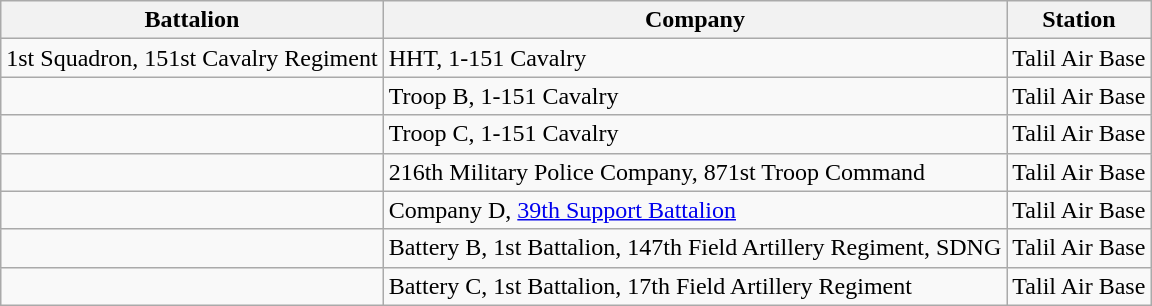<table class="wikitable">
<tr>
<th>Battalion</th>
<th>Company</th>
<th>Station</th>
</tr>
<tr>
<td>1st Squadron, 151st Cavalry Regiment</td>
<td>HHT, 1-151 Cavalry</td>
<td>Talil Air Base</td>
</tr>
<tr>
<td></td>
<td>Troop B, 1-151 Cavalry</td>
<td>Talil Air Base</td>
</tr>
<tr>
<td></td>
<td>Troop C, 1-151 Cavalry</td>
<td>Talil Air Base</td>
</tr>
<tr>
<td></td>
<td>216th Military Police Company, 871st Troop Command</td>
<td>Talil Air Base</td>
</tr>
<tr>
<td></td>
<td>Company D, <a href='#'>39th Support Battalion</a></td>
<td>Talil Air Base</td>
</tr>
<tr>
<td></td>
<td>Battery B, 1st Battalion, 147th Field Artillery Regiment, SDNG</td>
<td>Talil Air Base</td>
</tr>
<tr>
<td></td>
<td>Battery C, 1st Battalion, 17th Field Artillery Regiment</td>
<td>Talil Air Base</td>
</tr>
</table>
